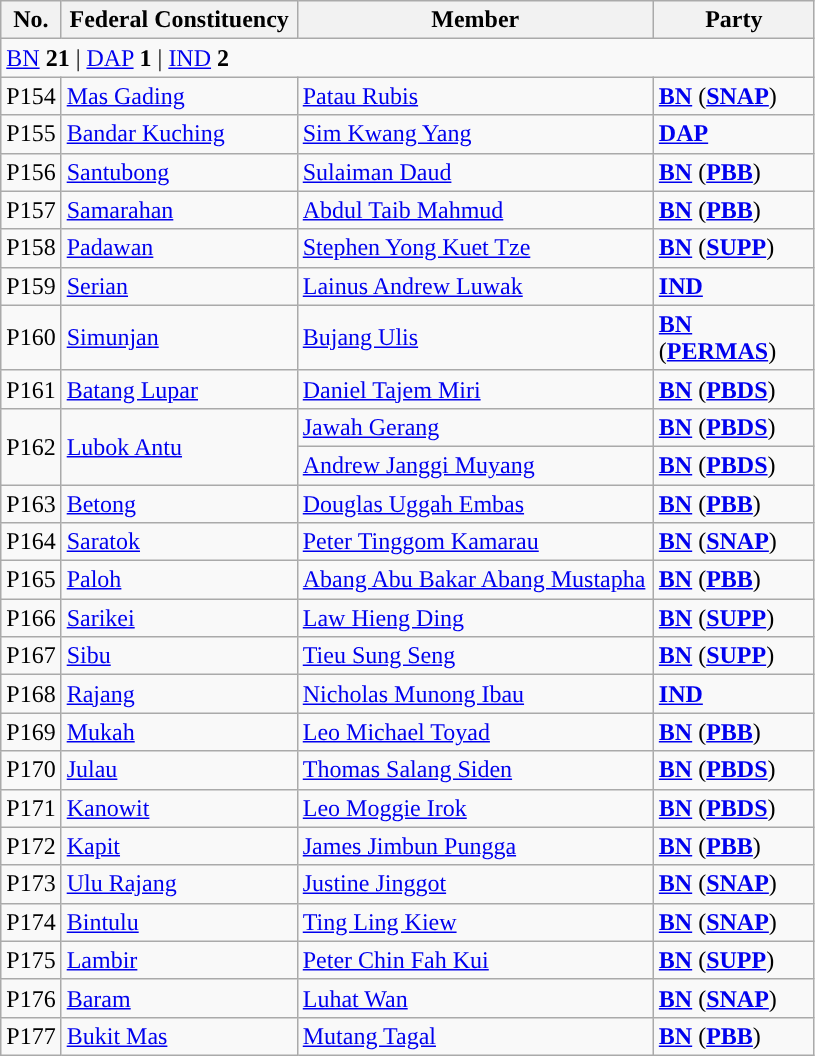<table class="wikitable sortable">
<tr>
<th style="width:30px;">No.</th>
<th style="width:150px;">Federal Constituency</th>
<th style="width:230px;">Member</th>
<th style="width:100px;">Party</th>
</tr>
<tr>
<td colspan="4"><a href='#'>BN</a> <strong>21</strong> | <a href='#'>DAP</a> <strong>1</strong> | <a href='#'>IND</a> <strong>2</strong></td>
</tr>
<tr>
<td>P154</td>
<td><a href='#'>Mas Gading</a></td>
<td><a href='#'>Patau Rubis</a></td>
<td><strong><a href='#'>BN</a></strong> (<strong><a href='#'>SNAP</a></strong>)</td>
</tr>
<tr>
<td>P155</td>
<td><a href='#'>Bandar Kuching</a></td>
<td><a href='#'>Sim Kwang Yang</a></td>
<td><strong><a href='#'>DAP</a></strong></td>
</tr>
<tr>
<td>P156</td>
<td><a href='#'>Santubong</a></td>
<td><a href='#'>Sulaiman Daud</a></td>
<td><strong><a href='#'>BN</a></strong> (<strong><a href='#'>PBB</a></strong>)</td>
</tr>
<tr>
<td>P157</td>
<td><a href='#'>Samarahan</a></td>
<td><a href='#'>Abdul Taib Mahmud</a></td>
<td><strong><a href='#'>BN</a></strong> (<strong><a href='#'>PBB</a></strong>)</td>
</tr>
<tr>
<td>P158</td>
<td><a href='#'>Padawan</a></td>
<td><a href='#'>Stephen Yong Kuet Tze</a></td>
<td><strong><a href='#'>BN</a></strong> (<strong><a href='#'>SUPP</a></strong>)</td>
</tr>
<tr>
<td>P159</td>
<td><a href='#'>Serian</a></td>
<td><a href='#'>Lainus Andrew Luwak</a></td>
<td><strong><a href='#'>IND</a></strong></td>
</tr>
<tr>
<td>P160</td>
<td><a href='#'>Simunjan</a></td>
<td><a href='#'>Bujang Ulis</a></td>
<td><strong><a href='#'>BN</a></strong> (<strong><a href='#'>PERMAS</a></strong>)</td>
</tr>
<tr>
<td>P161</td>
<td><a href='#'>Batang Lupar</a></td>
<td><a href='#'>Daniel Tajem Miri</a></td>
<td><strong><a href='#'>BN</a></strong> (<strong><a href='#'>PBDS</a></strong>)</td>
</tr>
<tr>
<td rowspan=2>P162</td>
<td rowspan=2><a href='#'>Lubok Antu</a></td>
<td><a href='#'>Jawah Gerang</a> </td>
<td><strong><a href='#'>BN</a></strong> (<strong><a href='#'>PBDS</a></strong>)</td>
</tr>
<tr>
<td><a href='#'>Andrew Janggi Muyang</a> </td>
<td><strong><a href='#'>BN</a></strong> (<strong><a href='#'>PBDS</a></strong>)</td>
</tr>
<tr>
<td>P163</td>
<td><a href='#'>Betong</a></td>
<td><a href='#'>Douglas Uggah Embas</a></td>
<td><strong><a href='#'>BN</a></strong> (<strong><a href='#'>PBB</a></strong>)</td>
</tr>
<tr>
<td>P164</td>
<td><a href='#'>Saratok</a></td>
<td><a href='#'>Peter Tinggom Kamarau</a></td>
<td><strong><a href='#'>BN</a></strong> (<strong><a href='#'>SNAP</a></strong>)</td>
</tr>
<tr>
<td>P165</td>
<td><a href='#'>Paloh</a></td>
<td><a href='#'>Abang Abu Bakar Abang Mustapha</a></td>
<td><strong><a href='#'>BN</a></strong> (<strong><a href='#'>PBB</a></strong>)</td>
</tr>
<tr>
<td>P166</td>
<td><a href='#'>Sarikei</a></td>
<td><a href='#'>Law Hieng Ding</a></td>
<td><strong><a href='#'>BN</a></strong> (<strong><a href='#'>SUPP</a></strong>)</td>
</tr>
<tr>
<td>P167</td>
<td><a href='#'>Sibu</a></td>
<td><a href='#'>Tieu Sung Seng</a></td>
<td><strong><a href='#'>BN</a></strong> (<strong><a href='#'>SUPP</a></strong>)</td>
</tr>
<tr>
<td>P168</td>
<td><a href='#'>Rajang</a></td>
<td><a href='#'>Nicholas Munong Ibau</a></td>
<td><strong><a href='#'>IND</a></strong></td>
</tr>
<tr>
<td>P169</td>
<td><a href='#'>Mukah</a></td>
<td><a href='#'>Leo Michael Toyad</a></td>
<td><strong><a href='#'>BN</a></strong> (<strong><a href='#'>PBB</a></strong>)</td>
</tr>
<tr>
<td>P170</td>
<td><a href='#'>Julau</a></td>
<td><a href='#'>Thomas Salang Siden</a></td>
<td><strong><a href='#'>BN</a></strong> (<strong><a href='#'>PBDS</a></strong>)</td>
</tr>
<tr>
<td>P171</td>
<td><a href='#'>Kanowit</a></td>
<td><a href='#'>Leo Moggie Irok</a></td>
<td><strong><a href='#'>BN</a></strong> (<strong><a href='#'>PBDS</a></strong>)</td>
</tr>
<tr>
<td>P172</td>
<td><a href='#'>Kapit</a></td>
<td><a href='#'>James Jimbun Pungga</a></td>
<td><strong><a href='#'>BN</a></strong> (<strong><a href='#'>PBB</a></strong>)</td>
</tr>
<tr>
<td>P173</td>
<td><a href='#'>Ulu Rajang</a></td>
<td><a href='#'>Justine Jinggot</a></td>
<td><strong><a href='#'>BN</a></strong> (<strong><a href='#'>SNAP</a></strong>)</td>
</tr>
<tr>
<td>P174</td>
<td><a href='#'>Bintulu</a></td>
<td><a href='#'>Ting Ling Kiew</a></td>
<td><strong><a href='#'>BN</a></strong> (<strong><a href='#'>SNAP</a></strong>)</td>
</tr>
<tr>
<td>P175</td>
<td><a href='#'>Lambir</a></td>
<td><a href='#'>Peter Chin Fah Kui</a></td>
<td><strong><a href='#'>BN</a></strong> (<strong><a href='#'>SUPP</a></strong>)</td>
</tr>
<tr>
<td>P176</td>
<td><a href='#'>Baram</a></td>
<td><a href='#'>Luhat Wan</a></td>
<td><strong><a href='#'>BN</a></strong> (<strong><a href='#'>SNAP</a></strong>)</td>
</tr>
<tr>
<td>P177</td>
<td><a href='#'>Bukit Mas</a></td>
<td><a href='#'>Mutang Tagal</a></td>
<td><strong><a href='#'>BN</a></strong> (<strong><a href='#'>PBB</a></strong>)</td>
</tr>
</table>
